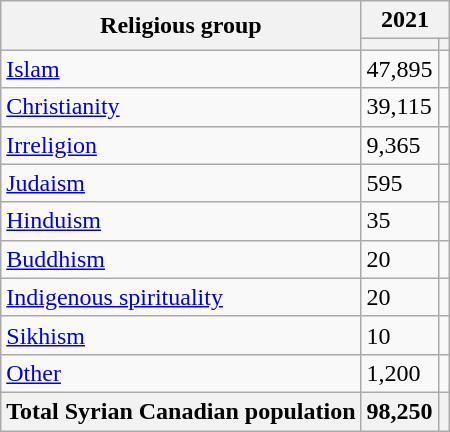<table class="wikitable sortable">
<tr>
<th rowspan="2">Religious group</th>
<th colspan="2">2021</th>
</tr>
<tr>
<th><a href='#'></a></th>
<th></th>
</tr>
<tr>
<td><a href='#'>Islam</a></td>
<td>47,895</td>
<td></td>
</tr>
<tr>
<td><a href='#'>Christianity</a></td>
<td>39,115</td>
<td></td>
</tr>
<tr>
<td><a href='#'>Irreligion</a></td>
<td>9,365</td>
<td></td>
</tr>
<tr>
<td><a href='#'>Judaism</a></td>
<td>595</td>
<td></td>
</tr>
<tr>
<td><a href='#'>Hinduism</a></td>
<td>35</td>
<td></td>
</tr>
<tr>
<td><a href='#'>Buddhism</a></td>
<td>20</td>
<td></td>
</tr>
<tr>
<td><a href='#'>Indigenous spirituality</a></td>
<td>20</td>
<td></td>
</tr>
<tr>
<td><a href='#'>Sikhism</a></td>
<td>10</td>
<td></td>
</tr>
<tr>
<td><a href='#'>Other</a></td>
<td>1,200</td>
<td></td>
</tr>
<tr>
<th>Total Syrian Canadian population</th>
<th>98,250</th>
<th></th>
</tr>
</table>
